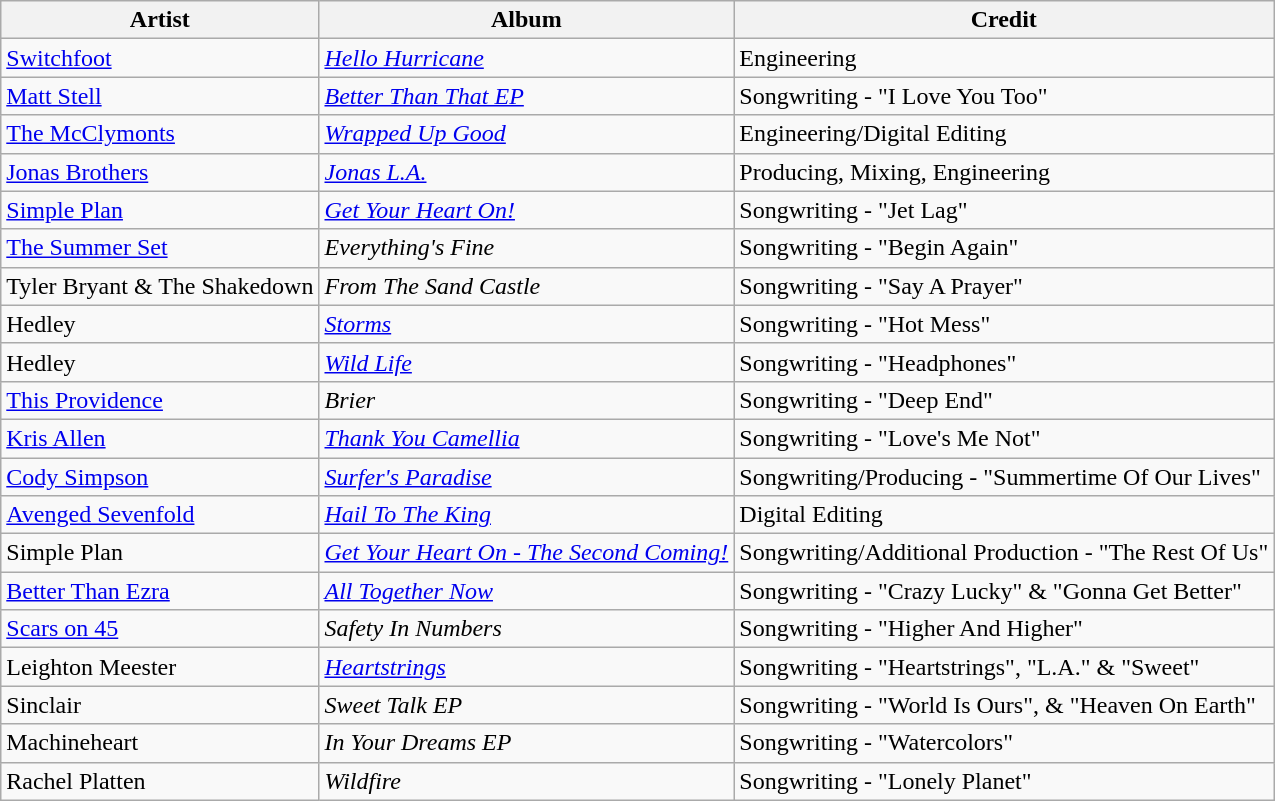<table class="wikitable">
<tr>
<th>Artist</th>
<th>Album</th>
<th>Credit</th>
</tr>
<tr>
<td><a href='#'>Switchfoot</a></td>
<td><em><a href='#'>Hello Hurricane</a></em></td>
<td>Engineering</td>
</tr>
<tr>
<td><a href='#'>Matt Stell</a></td>
<td><em><a href='#'>Better Than That EP</a></em></td>
<td>Songwriting - "I Love You Too"</td>
</tr>
<tr>
<td><a href='#'>The McClymonts</a></td>
<td><em><a href='#'>Wrapped Up Good</a></em></td>
<td>Engineering/Digital Editing</td>
</tr>
<tr>
<td><a href='#'>Jonas Brothers</a></td>
<td><em><a href='#'>Jonas L.A.</a></em></td>
<td>Producing, Mixing, Engineering</td>
</tr>
<tr>
<td><a href='#'>Simple Plan</a></td>
<td><em><a href='#'>Get Your Heart On!</a></em></td>
<td>Songwriting - "Jet Lag"</td>
</tr>
<tr>
<td><a href='#'>The Summer Set</a></td>
<td><em>Everything's Fine</em></td>
<td>Songwriting - "Begin Again"</td>
</tr>
<tr>
<td>Tyler Bryant & The Shakedown</td>
<td><em>From The Sand Castle</em></td>
<td>Songwriting - "Say A Prayer"</td>
</tr>
<tr>
<td>Hedley</td>
<td><em><a href='#'>Storms</a></em></td>
<td>Songwriting - "Hot Mess"</td>
</tr>
<tr>
<td>Hedley</td>
<td><em><a href='#'>Wild Life</a></em></td>
<td>Songwriting - "Headphones"</td>
</tr>
<tr>
<td><a href='#'>This Providence</a></td>
<td><em>Brier</em></td>
<td>Songwriting - "Deep End"</td>
</tr>
<tr>
<td><a href='#'>Kris Allen</a></td>
<td><em><a href='#'>Thank You Camellia</a></em></td>
<td>Songwriting - "Love's Me Not"</td>
</tr>
<tr>
<td><a href='#'>Cody Simpson</a></td>
<td><em><a href='#'>Surfer's Paradise</a></em></td>
<td>Songwriting/Producing - "Summertime Of Our Lives"</td>
</tr>
<tr>
<td><a href='#'>Avenged Sevenfold</a></td>
<td><em><a href='#'>Hail To The King</a></em></td>
<td>Digital Editing</td>
</tr>
<tr>
<td>Simple Plan</td>
<td><em><a href='#'>Get Your Heart On - The Second Coming!</a></em></td>
<td>Songwriting/Additional Production - "The Rest Of Us"</td>
</tr>
<tr>
<td><a href='#'>Better Than Ezra</a></td>
<td><em><a href='#'>All Together Now</a></em></td>
<td>Songwriting - "Crazy Lucky" & "Gonna Get Better"</td>
</tr>
<tr>
<td><a href='#'>Scars on 45</a></td>
<td><em>Safety In Numbers</em></td>
<td>Songwriting - "Higher And Higher"</td>
</tr>
<tr>
<td>Leighton Meester</td>
<td><em><a href='#'>Heartstrings</a></em></td>
<td>Songwriting - "Heartstrings", "L.A." & "Sweet"</td>
</tr>
<tr>
<td>Sinclair</td>
<td><em>Sweet Talk EP</em></td>
<td>Songwriting - "World Is Ours",  & "Heaven On Earth"</td>
</tr>
<tr>
<td>Machineheart</td>
<td><em>In Your Dreams EP</em></td>
<td>Songwriting - "Watercolors"</td>
</tr>
<tr>
<td>Rachel Platten</td>
<td><em>Wildfire</em></td>
<td>Songwriting - "Lonely Planet"</td>
</tr>
</table>
